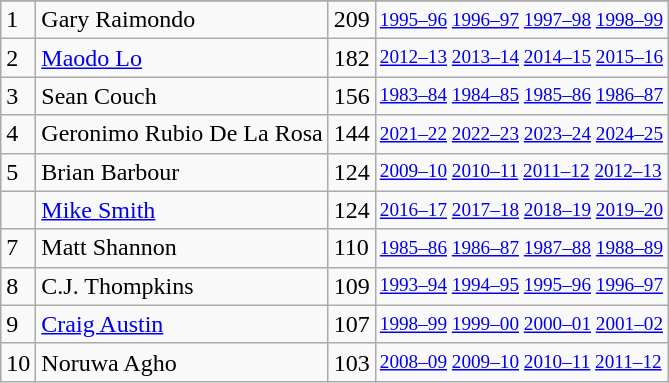<table class="wikitable">
<tr>
</tr>
<tr>
<td>1</td>
<td>Gary Raimondo</td>
<td>209</td>
<td style="font-size:80%;"><a href='#'>1995–96</a> <a href='#'>1996–97</a> <a href='#'>1997–98</a> <a href='#'>1998–99</a></td>
</tr>
<tr>
<td>2</td>
<td><a href='#'>Maodo Lo</a></td>
<td>182</td>
<td style="font-size:80%;"><a href='#'>2012–13</a> <a href='#'>2013–14</a> <a href='#'>2014–15</a> <a href='#'>2015–16</a></td>
</tr>
<tr>
<td>3</td>
<td>Sean Couch</td>
<td>156</td>
<td style="font-size:80%;"><a href='#'>1983–84</a> <a href='#'>1984–85</a> <a href='#'>1985–86</a> <a href='#'>1986–87</a></td>
</tr>
<tr>
<td>4</td>
<td>Geronimo Rubio De La Rosa</td>
<td>144</td>
<td style="font-size:80%;"><a href='#'>2021–22</a> <a href='#'>2022–23</a> <a href='#'>2023–24</a> <a href='#'>2024–25</a></td>
</tr>
<tr>
<td>5</td>
<td>Brian Barbour</td>
<td>124</td>
<td style="font-size:80%;"><a href='#'>2009–10</a> <a href='#'>2010–11</a> <a href='#'>2011–12</a> <a href='#'>2012–13</a></td>
</tr>
<tr>
<td></td>
<td><a href='#'>Mike Smith</a></td>
<td>124</td>
<td style="font-size:80%;"><a href='#'>2016–17</a> <a href='#'>2017–18</a> <a href='#'>2018–19</a> <a href='#'>2019–20</a></td>
</tr>
<tr>
<td>7</td>
<td>Matt Shannon</td>
<td>110</td>
<td style="font-size:80%;"><a href='#'>1985–86</a> <a href='#'>1986–87</a> <a href='#'>1987–88</a> <a href='#'>1988–89</a></td>
</tr>
<tr>
<td>8</td>
<td>C.J. Thompkins</td>
<td>109</td>
<td style="font-size:80%;"><a href='#'>1993–94</a> <a href='#'>1994–95</a> <a href='#'>1995–96</a> <a href='#'>1996–97</a></td>
</tr>
<tr>
<td>9</td>
<td><a href='#'>Craig Austin</a></td>
<td>107</td>
<td style="font-size:80%;"><a href='#'>1998–99</a> <a href='#'>1999–00</a> <a href='#'>2000–01</a> <a href='#'>2001–02</a></td>
</tr>
<tr>
<td>10</td>
<td>Noruwa Agho</td>
<td>103</td>
<td style="font-size:80%;"><a href='#'>2008–09</a> <a href='#'>2009–10</a> <a href='#'>2010–11</a> <a href='#'>2011–12</a></td>
</tr>
</table>
